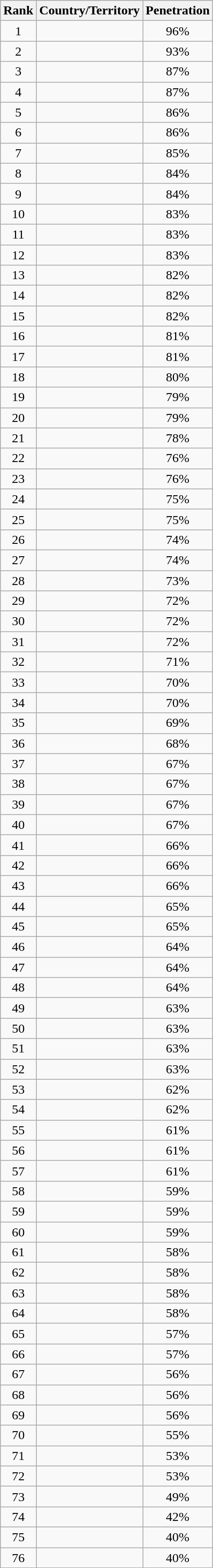<table class="wikitable sortable" style="font-size: 100%; text-align: center; width: 15%;">
<tr>
<th>Rank</th>
<th>Country/Territory</th>
<th>Penetration</th>
</tr>
<tr>
<td>1</td>
<td style="text-align: left"></td>
<td>96%</td>
</tr>
<tr>
<td>2</td>
<td style="text-align: left"></td>
<td>93%</td>
</tr>
<tr>
<td>3</td>
<td style="text-align: left"></td>
<td>87%</td>
</tr>
<tr>
<td>4</td>
<td style="text-align: left"></td>
<td>87%</td>
</tr>
<tr>
<td>5</td>
<td style="text-align: left"></td>
<td>86%</td>
</tr>
<tr>
<td>6</td>
<td style="text-align: left"></td>
<td>86%</td>
</tr>
<tr>
<td>7</td>
<td style="text-align: left"></td>
<td>85%</td>
</tr>
<tr>
<td>8</td>
<td style="text-align: left"></td>
<td>84%</td>
</tr>
<tr>
<td>9</td>
<td style="text-align: left"></td>
<td>84%</td>
</tr>
<tr>
<td>10</td>
<td style="text-align: left"></td>
<td>83%</td>
</tr>
<tr>
<td>11</td>
<td style="text-align: left"></td>
<td>83%</td>
</tr>
<tr>
<td>12</td>
<td style="text-align: left"></td>
<td>83%</td>
</tr>
<tr>
<td>13</td>
<td style="text-align: left"></td>
<td>82%</td>
</tr>
<tr>
<td>14</td>
<td style="text-align: left"></td>
<td>82%</td>
</tr>
<tr>
<td>15</td>
<td style="text-align: left"></td>
<td>82%</td>
</tr>
<tr>
<td>16</td>
<td style="text-align: left"></td>
<td>81%</td>
</tr>
<tr>
<td>17</td>
<td style="text-align: left"></td>
<td>81%</td>
</tr>
<tr>
<td>18</td>
<td style="text-align: left"></td>
<td>80%</td>
</tr>
<tr>
<td>19</td>
<td style="text-align: left"></td>
<td>79%</td>
</tr>
<tr>
<td>20</td>
<td style="text-align: left"></td>
<td>79%</td>
</tr>
<tr>
<td>21</td>
<td style="text-align: left"></td>
<td>78%</td>
</tr>
<tr>
<td>22</td>
<td style="text-align: left"></td>
<td>76%</td>
</tr>
<tr>
<td>23</td>
<td style="text-align: left"></td>
<td>76%</td>
</tr>
<tr>
<td>24</td>
<td style="text-align: left"></td>
<td>75%</td>
</tr>
<tr>
<td>25</td>
<td style="text-align: left"></td>
<td>75%</td>
</tr>
<tr>
<td>26</td>
<td style="text-align: left"></td>
<td>74%</td>
</tr>
<tr>
<td>27</td>
<td style="text-align: left"></td>
<td>74%</td>
</tr>
<tr>
<td>28</td>
<td style="text-align: left"></td>
<td>73%</td>
</tr>
<tr>
<td>29</td>
<td style="text-align: left"></td>
<td>72%</td>
</tr>
<tr>
<td>30</td>
<td style="text-align: left"></td>
<td>72%</td>
</tr>
<tr>
<td>31</td>
<td style="text-align: left"></td>
<td>72%</td>
</tr>
<tr>
<td>32</td>
<td style="text-align: left"></td>
<td>71%</td>
</tr>
<tr>
<td>33</td>
<td style="text-align: left"></td>
<td>70%</td>
</tr>
<tr>
<td>34</td>
<td style="text-align: left"></td>
<td>70%</td>
</tr>
<tr>
<td>35</td>
<td style="text-align: left"></td>
<td>69%</td>
</tr>
<tr>
<td>36</td>
<td style="text-align: left"></td>
<td>68%</td>
</tr>
<tr>
<td>37</td>
<td style="text-align: left"></td>
<td>67%</td>
</tr>
<tr>
<td>38</td>
<td style="text-align: left"></td>
<td>67%</td>
</tr>
<tr>
<td>39</td>
<td style="text-align: left"></td>
<td>67%</td>
</tr>
<tr>
<td>40</td>
<td style="text-align: left"></td>
<td>67%</td>
</tr>
<tr>
<td>41</td>
<td style="text-align: left"></td>
<td>66%</td>
</tr>
<tr>
<td>42</td>
<td style="text-align: left"></td>
<td>66%</td>
</tr>
<tr>
<td>43</td>
<td style="text-align: left"></td>
<td>66%</td>
</tr>
<tr>
<td>44</td>
<td style="text-align: left"></td>
<td>65%</td>
</tr>
<tr>
<td>45</td>
<td style="text-align: left"></td>
<td>65%</td>
</tr>
<tr>
<td>46</td>
<td style="text-align: left"></td>
<td>64%</td>
</tr>
<tr>
<td>47</td>
<td style="text-align: left"></td>
<td>64%</td>
</tr>
<tr>
<td>48</td>
<td style="text-align: left"></td>
<td>64%</td>
</tr>
<tr>
<td>49</td>
<td style="text-align: left"></td>
<td>63%</td>
</tr>
<tr>
<td>50</td>
<td style="text-align: left"></td>
<td>63%</td>
</tr>
<tr>
<td>51</td>
<td style="text-align: left"></td>
<td>63%</td>
</tr>
<tr>
<td>52</td>
<td style="text-align: left"></td>
<td>63%</td>
</tr>
<tr>
<td>53</td>
<td style="text-align: left"></td>
<td>62%</td>
</tr>
<tr>
<td>54</td>
<td style="text-align: left"></td>
<td>62%</td>
</tr>
<tr>
<td>55</td>
<td style="text-align: left"></td>
<td>61%</td>
</tr>
<tr>
<td>56</td>
<td style="text-align: left"></td>
<td>61%</td>
</tr>
<tr>
<td>57</td>
<td style="text-align: left"></td>
<td>61%</td>
</tr>
<tr>
<td>58</td>
<td style="text-align: left"></td>
<td>59%</td>
</tr>
<tr>
<td>59</td>
<td style="text-align: left"></td>
<td>59%</td>
</tr>
<tr>
<td>60</td>
<td style="text-align: left"></td>
<td>59%</td>
</tr>
<tr>
<td>61</td>
<td style="text-align: left"></td>
<td>58%</td>
</tr>
<tr>
<td>62</td>
<td style="text-align: left"></td>
<td>58%</td>
</tr>
<tr>
<td>63</td>
<td style="text-align: left"></td>
<td>58%</td>
</tr>
<tr>
<td>64</td>
<td style="text-align: left"></td>
<td>58%</td>
</tr>
<tr>
<td>65</td>
<td style="text-align: left"></td>
<td>57%</td>
</tr>
<tr>
<td>66</td>
<td style="text-align: left"></td>
<td>57%</td>
</tr>
<tr>
<td>67</td>
<td style="text-align: left"></td>
<td>56%</td>
</tr>
<tr>
<td>68</td>
<td style="text-align: left"></td>
<td>56%</td>
</tr>
<tr>
<td>69</td>
<td style="text-align: left"></td>
<td>56%</td>
</tr>
<tr>
<td>70</td>
<td style="text-align: left"></td>
<td>55%</td>
</tr>
<tr>
<td>71</td>
<td style="text-align: left"></td>
<td>53%</td>
</tr>
<tr>
<td>72</td>
<td style="text-align: left"></td>
<td>53%</td>
</tr>
<tr>
<td>73</td>
<td style="text-align: left"></td>
<td>49%</td>
</tr>
<tr>
<td>74</td>
<td style="text-align: left"></td>
<td>42%</td>
</tr>
<tr>
<td>75</td>
<td style="text-align: left"></td>
<td>40%</td>
</tr>
<tr>
<td>76</td>
<td style="text-align: left"></td>
<td>40%</td>
</tr>
</table>
